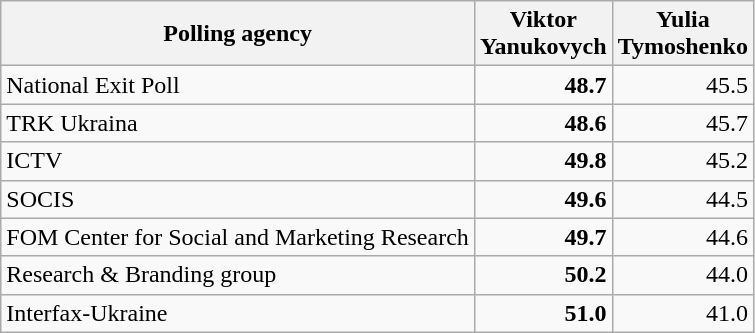<table class="wikitable">
<tr>
<th style="text-align:center;">Polling agency</th>
<th style="width:50px; text-align:center;">Viktor Yanukovych</th>
<th style="width:50px; text-align:center;">Yulia Tymoshenko</th>
</tr>
<tr>
<td>National Exit Poll</td>
<td align="right"><strong>48.7</strong></td>
<td align="right">45.5</td>
</tr>
<tr>
<td>TRK Ukraina</td>
<td align="right"><strong>48.6</strong></td>
<td align="right">45.7</td>
</tr>
<tr>
<td>ICTV</td>
<td align="right"><strong>49.8</strong></td>
<td align="right">45.2</td>
</tr>
<tr>
<td>SOCIS</td>
<td align="right"><strong>49.6</strong></td>
<td align="right">44.5</td>
</tr>
<tr>
<td>FOM Center for Social and Marketing Research</td>
<td align="right"><strong>49.7</strong></td>
<td align="right">44.6</td>
</tr>
<tr>
<td>Research & Branding group</td>
<td align="right"><strong>50.2</strong></td>
<td align="right">44.0</td>
</tr>
<tr>
<td>Interfax-Ukraine</td>
<td align="right"><strong>51.0</strong></td>
<td align="right">41.0</td>
</tr>
</table>
